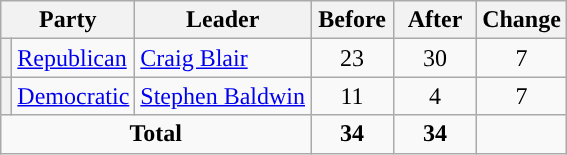<table class="wikitable" style="text-align:center;">
<tr>
<th colspan="2">Party</th>
<th>Leader</th>
<th style="width:3em">Before</th>
<th style="width:3em">After</th>
<th style="width:3em">Change</th>
</tr>
<tr>
<th style="background-color:"></th>
<td style="text-align:left;"><a href='#'>Republican</a></td>
<td style="text-align:left;"><a href='#'>Craig Blair</a></td>
<td>23</td>
<td>30</td>
<td> 7</td>
</tr>
<tr>
<th style="background-color:"></th>
<td style="text-align:left;"><a href='#'>Democratic</a></td>
<td style="text-align:left;"><a href='#'>Stephen Baldwin</a></td>
<td>11</td>
<td>4</td>
<td> 7</td>
</tr>
<tr>
<td colspan="3"><strong>Total</strong></td>
<td><strong>34</strong></td>
<td><strong>34</strong></td>
<td></td>
</tr>
</table>
